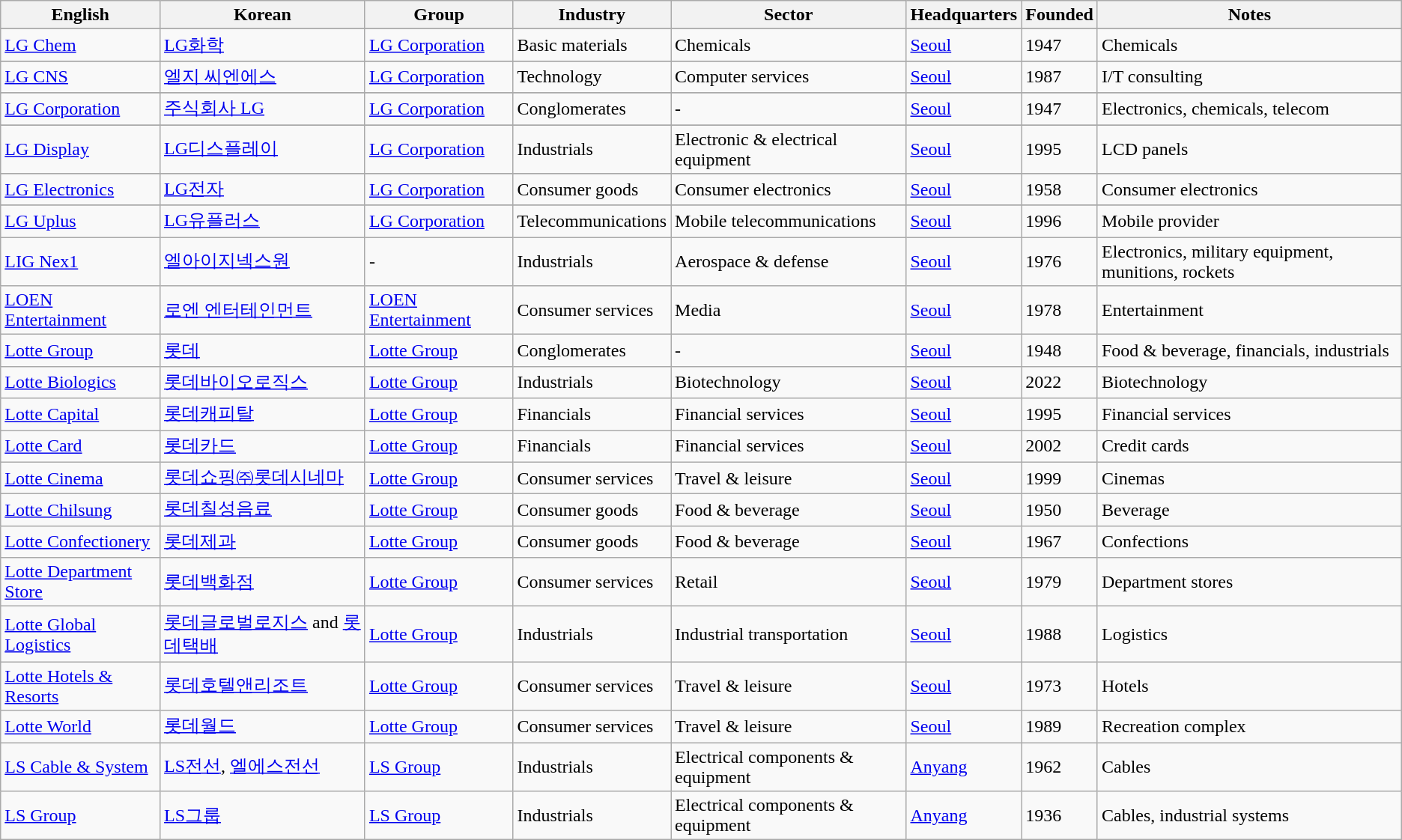<table class="wikitable sortable">
<tr>
<th>English</th>
<th>Korean</th>
<th>Group</th>
<th>Industry</th>
<th>Sector</th>
<th>Headquarters</th>
<th>Founded</th>
<th class="unsortable">Notes</th>
</tr>
<tr>
</tr>
<tr>
<td><a href='#'>LG Chem</a></td>
<td><a href='#'>LG화학</a></td>
<td><a href='#'>LG Corporation</a></td>
<td>Basic materials</td>
<td>Chemicals</td>
<td><a href='#'>Seoul</a></td>
<td>1947</td>
<td>Chemicals</td>
</tr>
<tr>
</tr>
<tr>
<td><a href='#'>LG CNS</a></td>
<td><a href='#'>엘지 씨엔에스</a></td>
<td><a href='#'>LG Corporation</a></td>
<td>Technology</td>
<td>Computer services</td>
<td><a href='#'>Seoul</a></td>
<td>1987</td>
<td>I/T consulting</td>
</tr>
<tr>
</tr>
<tr>
<td><a href='#'>LG Corporation</a></td>
<td><a href='#'>주식회사 LG</a></td>
<td><a href='#'>LG Corporation</a></td>
<td>Conglomerates</td>
<td>-</td>
<td><a href='#'>Seoul</a></td>
<td>1947</td>
<td>Electronics, chemicals, telecom</td>
</tr>
<tr>
</tr>
<tr>
<td><a href='#'>LG Display</a></td>
<td><a href='#'>LG디스플레이</a></td>
<td><a href='#'>LG Corporation</a></td>
<td>Industrials</td>
<td>Electronic & electrical equipment</td>
<td><a href='#'>Seoul</a></td>
<td>1995</td>
<td>LCD panels</td>
</tr>
<tr>
</tr>
<tr>
<td><a href='#'>LG Electronics</a></td>
<td><a href='#'>LG전자</a></td>
<td><a href='#'>LG Corporation</a></td>
<td>Consumer goods</td>
<td>Consumer electronics</td>
<td><a href='#'>Seoul</a></td>
<td>1958</td>
<td>Consumer electronics</td>
</tr>
<tr>
</tr>
<tr>
<td><a href='#'>LG Uplus</a></td>
<td><a href='#'>LG유플러스</a></td>
<td><a href='#'>LG Corporation</a></td>
<td>Telecommunications</td>
<td>Mobile telecommunications</td>
<td><a href='#'>Seoul</a></td>
<td>1996</td>
<td>Mobile provider</td>
</tr>
<tr>
<td><a href='#'>LIG Nex1</a></td>
<td><a href='#'>엘아이지넥스원</a></td>
<td>-</td>
<td>Industrials</td>
<td>Aerospace & defense</td>
<td><a href='#'>Seoul</a></td>
<td>1976</td>
<td>Electronics, military equipment, munitions, rockets</td>
</tr>
<tr>
<td><a href='#'>LOEN Entertainment</a></td>
<td><a href='#'>로엔 엔터테인먼트</a></td>
<td><a href='#'>LOEN Entertainment</a></td>
<td>Consumer services</td>
<td>Media</td>
<td><a href='#'>Seoul</a></td>
<td>1978</td>
<td>Entertainment</td>
</tr>
<tr>
<td><a href='#'>Lotte Group</a></td>
<td><a href='#'>롯데</a></td>
<td><a href='#'>Lotte Group</a></td>
<td>Conglomerates</td>
<td>-</td>
<td><a href='#'>Seoul</a></td>
<td>1948</td>
<td>Food & beverage, financials, industrials</td>
</tr>
<tr>
<td><a href='#'>Lotte Biologics</a></td>
<td><a href='#'>롯데바이오로직스</a></td>
<td><a href='#'>Lotte Group</a></td>
<td>Industrials</td>
<td>Biotechnology</td>
<td><a href='#'>Seoul</a></td>
<td>2022</td>
<td>Biotechnology</td>
</tr>
<tr>
<td><a href='#'>Lotte Capital</a></td>
<td><a href='#'>롯데캐피탈</a></td>
<td><a href='#'>Lotte Group</a></td>
<td>Financials</td>
<td>Financial services</td>
<td><a href='#'>Seoul</a></td>
<td>1995</td>
<td>Financial services</td>
</tr>
<tr>
<td><a href='#'>Lotte Card</a></td>
<td><a href='#'>롯데카드</a></td>
<td><a href='#'>Lotte Group</a></td>
<td>Financials</td>
<td>Financial services</td>
<td><a href='#'>Seoul</a></td>
<td>2002</td>
<td>Credit cards</td>
</tr>
<tr>
<td><a href='#'>Lotte Cinema</a></td>
<td><a href='#'>롯데쇼핑㈜롯데시네마</a></td>
<td><a href='#'>Lotte Group</a></td>
<td>Consumer services</td>
<td>Travel & leisure</td>
<td><a href='#'>Seoul</a></td>
<td>1999</td>
<td>Cinemas</td>
</tr>
<tr>
<td><a href='#'>Lotte Chilsung</a></td>
<td><a href='#'>롯데칠성음료</a></td>
<td><a href='#'>Lotte Group</a></td>
<td>Consumer goods</td>
<td>Food & beverage</td>
<td><a href='#'>Seoul</a></td>
<td>1950</td>
<td>Beverage</td>
</tr>
<tr>
<td><a href='#'>Lotte Confectionery</a></td>
<td><a href='#'>롯데제과</a></td>
<td><a href='#'>Lotte Group</a></td>
<td>Consumer goods</td>
<td>Food & beverage</td>
<td><a href='#'>Seoul</a></td>
<td>1967</td>
<td>Confections</td>
</tr>
<tr>
<td><a href='#'>Lotte Department Store</a></td>
<td><a href='#'>롯데백화점</a></td>
<td><a href='#'>Lotte Group</a></td>
<td>Consumer services</td>
<td>Retail</td>
<td><a href='#'>Seoul</a></td>
<td>1979</td>
<td>Department stores</td>
</tr>
<tr>
<td><a href='#'>Lotte Global Logistics</a></td>
<td><a href='#'>롯데글로벌로지스</a> and <a href='#'>롯데택배</a></td>
<td><a href='#'>Lotte Group</a></td>
<td>Industrials</td>
<td>Industrial transportation</td>
<td><a href='#'>Seoul</a></td>
<td>1988</td>
<td>Logistics</td>
</tr>
<tr>
<td><a href='#'>Lotte Hotels & Resorts</a></td>
<td><a href='#'>롯데호텔앤리조트</a></td>
<td><a href='#'>Lotte Group</a></td>
<td>Consumer services</td>
<td>Travel & leisure</td>
<td><a href='#'>Seoul</a></td>
<td>1973</td>
<td>Hotels</td>
</tr>
<tr>
<td><a href='#'>Lotte World</a></td>
<td><a href='#'>롯데월드</a></td>
<td><a href='#'>Lotte Group</a></td>
<td>Consumer services</td>
<td>Travel & leisure</td>
<td><a href='#'>Seoul</a></td>
<td>1989</td>
<td>Recreation complex</td>
</tr>
<tr>
<td><a href='#'>LS Cable & System</a></td>
<td><a href='#'>LS전선</a>, <a href='#'>엘에스전선</a></td>
<td><a href='#'>LS Group</a></td>
<td>Industrials</td>
<td>Electrical components & equipment</td>
<td><a href='#'>Anyang</a></td>
<td>1962</td>
<td>Cables</td>
</tr>
<tr>
<td><a href='#'>LS Group</a></td>
<td><a href='#'>LS그룹</a></td>
<td><a href='#'>LS Group</a></td>
<td>Industrials</td>
<td>Electrical components & equipment</td>
<td><a href='#'>Anyang</a></td>
<td>1936</td>
<td>Cables, industrial systems</td>
</tr>
</table>
